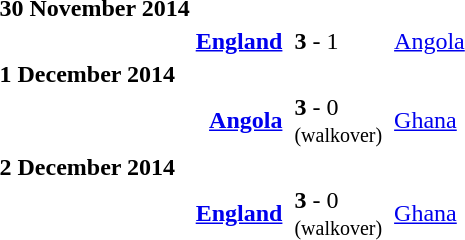<table>
<tr>
<td><strong>30 November 2014</strong></td>
</tr>
<tr>
<td></td>
<td align=right><strong><a href='#'>England</a></strong></td>
<td></td>
<td><strong>3</strong> - 1</td>
<td></td>
<td><a href='#'>Angola</a></td>
</tr>
<tr>
<td><strong>1 December 2014</strong></td>
</tr>
<tr>
<td></td>
<td align=right><strong><a href='#'>Angola</a></strong></td>
<td></td>
<td><strong>3</strong> - 0 <br><small>(walkover)</small></td>
<td></td>
<td><a href='#'>Ghana</a></td>
</tr>
<tr>
<td><strong>2 December 2014</strong></td>
</tr>
<tr>
<td></td>
<td align=right><strong><a href='#'>England</a></strong></td>
<td></td>
<td><strong>3</strong> - 0 <br><small>(walkover)</small></td>
<td></td>
<td><a href='#'>Ghana</a></td>
</tr>
</table>
